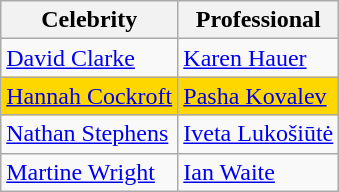<table class="wikitable sortable">
<tr>
<th>Celebrity</th>
<th>Professional</th>
</tr>
<tr>
<td><a href='#'>David Clarke</a></td>
<td><a href='#'>Karen Hauer</a></td>
</tr>
<tr style="background:gold">
<td><a href='#'>Hannah Cockroft</a></td>
<td><a href='#'>Pasha Kovalev</a></td>
</tr>
<tr>
<td><a href='#'>Nathan Stephens</a></td>
<td><a href='#'>Iveta Lukošiūtė</a></td>
</tr>
<tr>
<td><a href='#'>Martine Wright</a></td>
<td><a href='#'>Ian Waite</a></td>
</tr>
</table>
